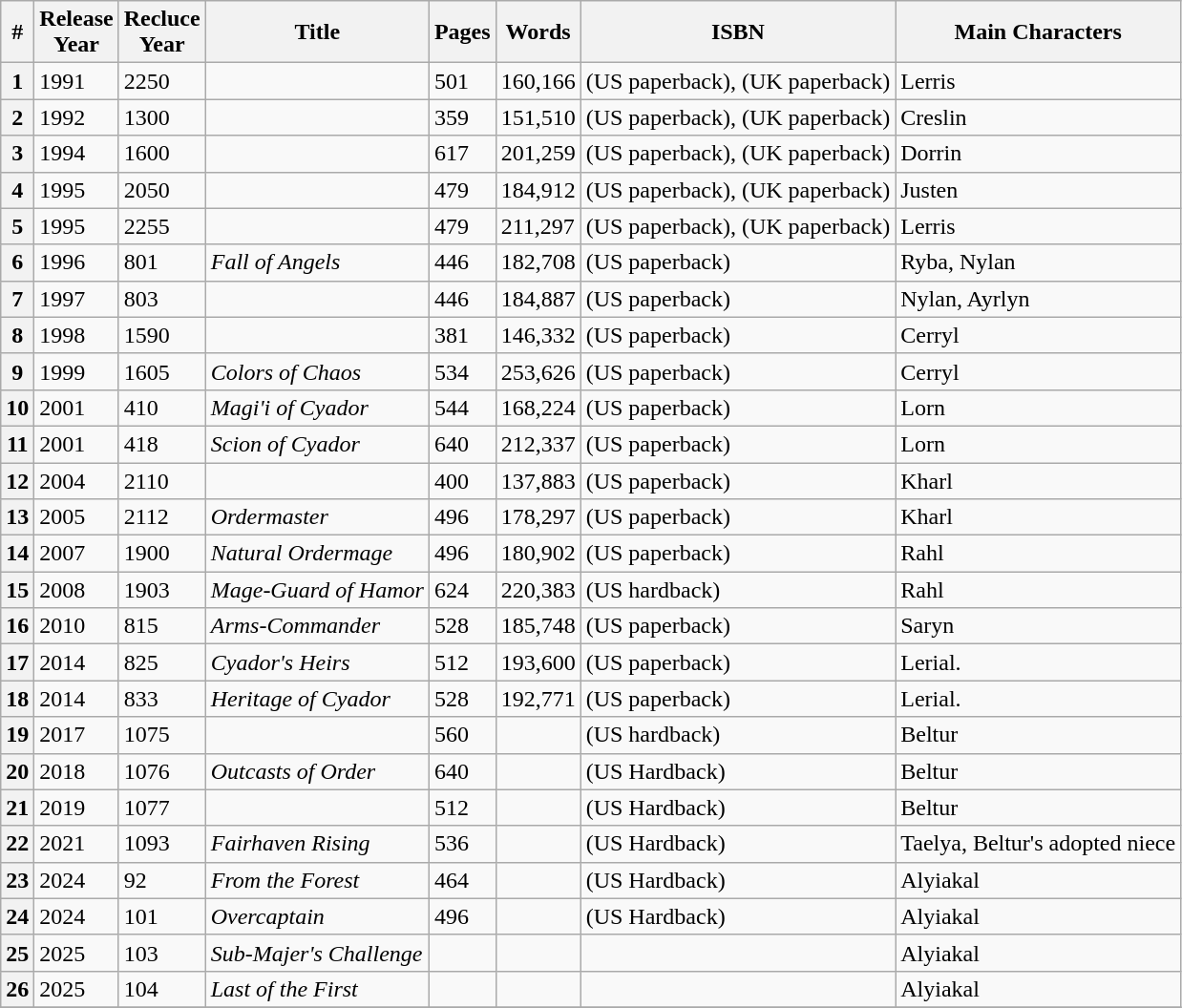<table class="wikitable sortable">
<tr>
<th scope="col">#</th>
<th scope="col">Release<br>Year</th>
<th scope="col">Recluce<br>Year</th>
<th scope="col">Title</th>
<th scope="col">Pages</th>
<th scope="col">Words</th>
<th scope="col" class="unsortable">ISBN</th>
<th scope="col">Main Characters</th>
</tr>
<tr>
<th scope=row>1</th>
<td>1991</td>
<td>2250</td>
<td></td>
<td>501</td>
<td>160,166</td>
<td> (US paperback),  (UK paperback)</td>
<td>Lerris</td>
</tr>
<tr>
<th scope=row>2</th>
<td>1992</td>
<td>1300</td>
<td></td>
<td>359</td>
<td>151,510</td>
<td> (US paperback),  (UK paperback)</td>
<td>Creslin</td>
</tr>
<tr>
<th scope=row>3</th>
<td>1994</td>
<td>1600</td>
<td></td>
<td>617</td>
<td>201,259</td>
<td> (US paperback),  (UK paperback)</td>
<td>Dorrin</td>
</tr>
<tr>
<th scope=row>4</th>
<td>1995</td>
<td>2050</td>
<td></td>
<td>479</td>
<td>184,912</td>
<td> (US paperback),  (UK paperback)</td>
<td>Justen</td>
</tr>
<tr>
<th scope=row>5</th>
<td>1995</td>
<td>2255</td>
<td></td>
<td>479</td>
<td>211,297</td>
<td> (US paperback),  (UK paperback)</td>
<td>Lerris</td>
</tr>
<tr>
<th scope=row>6</th>
<td>1996</td>
<td>801</td>
<td><em>Fall of Angels</em></td>
<td>446</td>
<td>182,708</td>
<td> (US paperback)</td>
<td>Ryba, Nylan</td>
</tr>
<tr>
<th scope=row>7</th>
<td>1997</td>
<td>803</td>
<td></td>
<td>446</td>
<td>184,887</td>
<td> (US paperback)</td>
<td>Nylan, Ayrlyn</td>
</tr>
<tr>
<th scope=row>8</th>
<td>1998</td>
<td>1590</td>
<td></td>
<td>381</td>
<td>146,332</td>
<td> (US paperback)</td>
<td>Cerryl</td>
</tr>
<tr>
<th scope=row>9</th>
<td>1999</td>
<td>1605</td>
<td><em>Colors of Chaos</em></td>
<td>534</td>
<td>253,626</td>
<td> (US paperback)</td>
<td>Cerryl</td>
</tr>
<tr>
<th scope=row>10</th>
<td>2001</td>
<td>410</td>
<td><em>Magi'i of Cyador</em></td>
<td>544</td>
<td>168,224</td>
<td> (US paperback)</td>
<td>Lorn</td>
</tr>
<tr>
<th scope=row>11</th>
<td>2001</td>
<td>418</td>
<td><em>Scion of Cyador</em></td>
<td>640</td>
<td>212,337</td>
<td> (US paperback)</td>
<td>Lorn</td>
</tr>
<tr>
<th scope=row>12</th>
<td>2004</td>
<td>2110</td>
<td></td>
<td>400</td>
<td>137,883</td>
<td> (US paperback)</td>
<td>Kharl</td>
</tr>
<tr>
<th scope=row>13</th>
<td>2005</td>
<td>2112</td>
<td><em>Ordermaster</em></td>
<td>496</td>
<td>178,297</td>
<td> (US paperback)</td>
<td>Kharl</td>
</tr>
<tr>
<th scope=row>14</th>
<td>2007</td>
<td>1900</td>
<td><em>Natural Ordermage</em></td>
<td>496</td>
<td>180,902</td>
<td> (US paperback)</td>
<td>Rahl</td>
</tr>
<tr>
<th scope=row>15</th>
<td>2008</td>
<td>1903</td>
<td><em>Mage-Guard of Hamor</em></td>
<td>624</td>
<td>220,383</td>
<td> (US hardback)</td>
<td>Rahl</td>
</tr>
<tr>
<th scope=row>16</th>
<td>2010</td>
<td>815</td>
<td><em>Arms-Commander</em></td>
<td>528</td>
<td>185,748</td>
<td> (US paperback)</td>
<td>Saryn</td>
</tr>
<tr>
<th scope=row>17</th>
<td>2014</td>
<td>825</td>
<td><em>Cyador's Heirs</em></td>
<td>512</td>
<td>193,600</td>
<td> (US paperback)</td>
<td>Lerial.</td>
</tr>
<tr>
<th scope=row>18</th>
<td>2014</td>
<td>833</td>
<td><em>Heritage of Cyador</em></td>
<td>528</td>
<td>192,771</td>
<td> (US paperback)</td>
<td>Lerial.</td>
</tr>
<tr>
<th scope=row>19</th>
<td>2017</td>
<td>1075</td>
<td></td>
<td>560</td>
<td></td>
<td> (US hardback)</td>
<td>Beltur</td>
</tr>
<tr>
<th scope=row>20</th>
<td>2018</td>
<td>1076</td>
<td><em>Outcasts of Order</em></td>
<td>640</td>
<td></td>
<td> (US Hardback)</td>
<td>Beltur</td>
</tr>
<tr>
<th scope=row>21</th>
<td>2019</td>
<td>1077</td>
<td></td>
<td>512</td>
<td></td>
<td> (US Hardback)</td>
<td>Beltur</td>
</tr>
<tr>
<th scope=row>22</th>
<td>2021</td>
<td>1093</td>
<td><em>Fairhaven Rising</em></td>
<td>536</td>
<td></td>
<td> (US Hardback)</td>
<td>Taelya, Beltur's adopted niece</td>
</tr>
<tr>
<th scope=row>23</th>
<td>2024</td>
<td>92</td>
<td><em>From the Forest</em></td>
<td>464</td>
<td></td>
<td> (US Hardback)</td>
<td>Alyiakal</td>
</tr>
<tr>
<th scope=row>24</th>
<td>2024</td>
<td>101</td>
<td><em>Overcaptain</em></td>
<td>496</td>
<td></td>
<td> (US Hardback)</td>
<td>Alyiakal</td>
</tr>
<tr>
<th scope=row>25</th>
<td>2025</td>
<td>103</td>
<td><em>Sub-Majer's Challenge</em></td>
<td></td>
<td></td>
<td></td>
<td>Alyiakal</td>
</tr>
<tr>
<th scope=row>26</th>
<td>2025</td>
<td>104</td>
<td><em>Last of the First</em></td>
<td></td>
<td></td>
<td></td>
<td>Alyiakal</td>
</tr>
<tr>
</tr>
</table>
